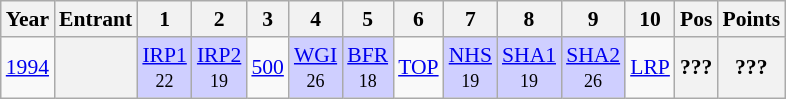<table class="wikitable" style="text-align:center; font-size:90%">
<tr>
<th>Year</th>
<th>Entrant</th>
<th>1</th>
<th>2</th>
<th>3</th>
<th>4</th>
<th>5</th>
<th>6</th>
<th>7</th>
<th>8</th>
<th>9</th>
<th>10</th>
<th>Pos</th>
<th>Points</th>
</tr>
<tr>
<td><a href='#'>1994</a></td>
<th></th>
<td style="background:#CFCFFF;"><a href='#'>IRP1</a><br><small>22</small></td>
<td style="background:#CFCFFF;"><a href='#'>IRP2</a><br><small>19</small></td>
<td><a href='#'>500</a></td>
<td style="background:#CFCFFF;"><a href='#'>WGI</a><br><small>26</small></td>
<td style="background:#CFCFFF;"><a href='#'>BFR</a><br><small>18</small></td>
<td><a href='#'>TOP</a></td>
<td style="background:#CFCFFF;"><a href='#'>NHS</a><br><small>19</small></td>
<td style="background:#CFCFFF;"><a href='#'>SHA1</a><br><small>19</small></td>
<td style="background:#CFCFFF;"><a href='#'>SHA2</a><br><small>26</small></td>
<td><a href='#'>LRP</a></td>
<th>???</th>
<th>???</th>
</tr>
</table>
